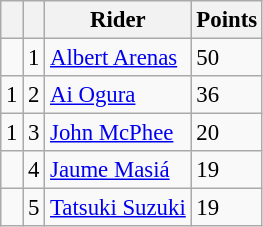<table class="wikitable" style="font-size: 95%;">
<tr>
<th></th>
<th></th>
<th>Rider</th>
<th>Points</th>
</tr>
<tr>
<td></td>
<td align=center>1</td>
<td> <a href='#'>Albert Arenas</a></td>
<td align=left>50</td>
</tr>
<tr>
<td> 1</td>
<td align=center>2</td>
<td> <a href='#'>Ai Ogura</a></td>
<td align=left>36</td>
</tr>
<tr>
<td> 1</td>
<td align=center>3</td>
<td> <a href='#'>John McPhee</a></td>
<td align=left>20</td>
</tr>
<tr>
<td></td>
<td align=center>4</td>
<td> <a href='#'>Jaume Masiá</a></td>
<td align=left>19</td>
</tr>
<tr>
<td></td>
<td align=center>5</td>
<td> <a href='#'>Tatsuki Suzuki</a></td>
<td align=left>19</td>
</tr>
</table>
